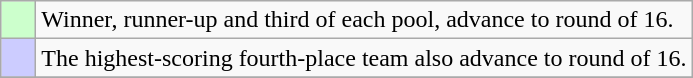<table class="wikitable">
<tr>
<td bgcolor="#ccffcc">    </td>
<td>Winner, runner-up and third of each pool, advance to round of 16.</td>
</tr>
<tr>
<td bgcolor="#ccccff">    </td>
<td>The highest-scoring fourth-place team also advance to round of 16.</td>
</tr>
<tr>
</tr>
</table>
